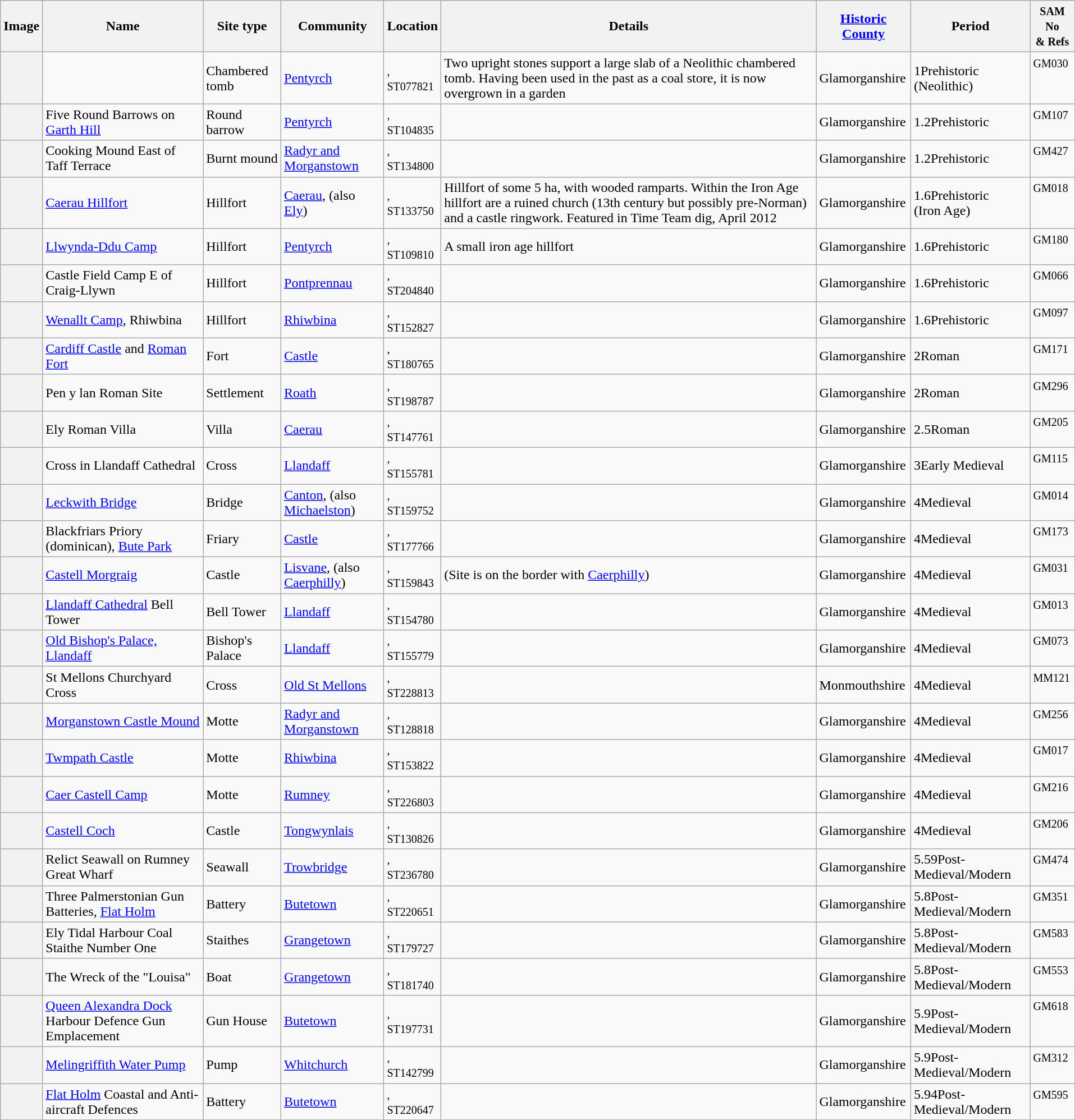<table class=" wikitable plainrowheaders sortable" border="1" style="width:101%; margin-right:0; margin-left:0">
<tr>
<th scope="col" class="unsortable">Image</th>
<th scope="col">Name</th>
<th scope="col">Site type</th>
<th scope="col">Community</th>
<th scope="col">Location</th>
<th scope="col" class="unsortable">Details</th>
<th scope="col"><a href='#'>Historic County</a></th>
<th scope="col">Period</th>
<th scope="col"><small>SAM No<br>& Refs</small></th>
</tr>
<tr>
<th scope="row"></th>
<td></td>
<td>Chambered tomb</td>
<td><a href='#'>Pentyrch</a></td>
<td><small>, <br>ST077821</small></td>
<td>Two upright stones support a large slab of a Neolithic chambered tomb. Having been used in the past as a coal store, it is now overgrown in a garden</td>
<td>Glamorganshire</td>
<td><span>1</span>Prehistoric<br>(Neolithic)</td>
<td style="vertical-align:top;"><small>GM030</small><br></td>
</tr>
<tr>
<th scope="row"></th>
<td>Five Round Barrows on <a href='#'>Garth Hill</a></td>
<td>Round barrow</td>
<td><a href='#'>Pentyrch</a></td>
<td><small>, <br>ST104835</small></td>
<td></td>
<td>Glamorganshire</td>
<td><span>1.2</span>Prehistoric<br></td>
<td style="vertical-align:top;"><small>GM107</small><br></td>
</tr>
<tr>
<th scope="row"></th>
<td>Cooking Mound East of Taff Terrace</td>
<td>Burnt mound</td>
<td><a href='#'>Radyr and Morganstown</a></td>
<td><small>, <br>ST134800</small></td>
<td></td>
<td>Glamorganshire</td>
<td><span>1.2</span>Prehistoric<br></td>
<td style="vertical-align:top;"><small>GM427</small><br></td>
</tr>
<tr>
<th scope="row"></th>
<td><a href='#'>Caerau Hillfort</a></td>
<td>Hillfort</td>
<td><a href='#'>Caerau</a>, (also <a href='#'>Ely</a>)</td>
<td><small>, <br>ST133750</small></td>
<td>Hillfort of some 5 ha, with wooded ramparts. Within the Iron Age hillfort are a ruined church (13th century but possibly pre-Norman) and a castle ringwork. Featured in Time Team dig, April 2012</td>
<td>Glamorganshire</td>
<td><span>1.6</span>Prehistoric<br>(Iron Age)</td>
<td style="vertical-align:top;"><small>GM018</small><br></td>
</tr>
<tr>
<th scope="row"></th>
<td><a href='#'>Llwynda-Ddu Camp</a></td>
<td>Hillfort</td>
<td><a href='#'>Pentyrch</a></td>
<td><small>, <br>ST109810</small></td>
<td>A small iron age hillfort</td>
<td>Glamorganshire</td>
<td><span>1.6</span>Prehistoric<br></td>
<td style="vertical-align:top;"><small>GM180</small><br></td>
</tr>
<tr>
<th scope="row"></th>
<td>Castle Field Camp E of Craig-Llywn</td>
<td>Hillfort</td>
<td><a href='#'>Pontprennau</a></td>
<td><small>, <br>ST204840</small></td>
<td></td>
<td>Glamorganshire</td>
<td><span>1.6</span>Prehistoric<br></td>
<td style="vertical-align:top;"><small>GM066</small><br></td>
</tr>
<tr>
<th scope="row"></th>
<td><a href='#'>Wenallt Camp</a>, Rhiwbina</td>
<td>Hillfort</td>
<td><a href='#'>Rhiwbina</a></td>
<td><small>, <br>ST152827</small></td>
<td></td>
<td>Glamorganshire</td>
<td><span>1.6</span>Prehistoric<br></td>
<td style="vertical-align:top;"><small>GM097</small><br></td>
</tr>
<tr>
<th scope="row"></th>
<td><a href='#'>Cardiff Castle</a> and <a href='#'>Roman Fort</a></td>
<td>Fort</td>
<td><a href='#'>Castle</a></td>
<td><small>, <br>ST180765</small></td>
<td></td>
<td>Glamorganshire</td>
<td><span>2</span>Roman<br></td>
<td style="vertical-align:top;"><small>GM171</small><br></td>
</tr>
<tr>
<th scope="row"></th>
<td>Pen y lan Roman Site</td>
<td>Settlement</td>
<td><a href='#'>Roath</a></td>
<td><small>, <br>ST198787</small></td>
<td></td>
<td>Glamorganshire</td>
<td><span>2</span>Roman<br></td>
<td style="vertical-align:top;"><small>GM296</small><br></td>
</tr>
<tr>
<th scope="row"></th>
<td>Ely Roman Villa</td>
<td>Villa</td>
<td><a href='#'>Caerau</a></td>
<td><small>, <br>ST147761</small></td>
<td></td>
<td>Glamorganshire</td>
<td><span>2.5</span>Roman<br></td>
<td style="vertical-align:top;"><small>GM205</small><br></td>
</tr>
<tr>
<th scope="row"></th>
<td>Cross in Llandaff Cathedral</td>
<td>Cross</td>
<td><a href='#'>Llandaff</a></td>
<td><small>, <br>ST155781</small></td>
<td></td>
<td>Glamorganshire</td>
<td><span>3</span>Early Medieval<br></td>
<td style="vertical-align:top;"><small>GM115</small><br></td>
</tr>
<tr>
<th scope="row"></th>
<td><a href='#'>Leckwith Bridge</a></td>
<td>Bridge</td>
<td><a href='#'>Canton</a>, (also <a href='#'>Michaelston</a>)</td>
<td><small>, <br>ST159752</small></td>
<td></td>
<td>Glamorganshire</td>
<td><span>4</span>Medieval<br></td>
<td style="vertical-align:top;"><small>GM014</small><br></td>
</tr>
<tr>
<th scope="row"></th>
<td>Blackfriars Priory (dominican), <a href='#'>Bute Park</a></td>
<td>Friary</td>
<td><a href='#'>Castle</a></td>
<td><small>, <br>ST177766</small></td>
<td></td>
<td>Glamorganshire</td>
<td><span>4</span>Medieval<br></td>
<td style="vertical-align:top;"><small>GM173</small><br></td>
</tr>
<tr>
<th scope="row"></th>
<td><a href='#'>Castell Morgraig</a></td>
<td>Castle</td>
<td><a href='#'>Lisvane</a>, (also <a href='#'>Caerphilly</a>)</td>
<td><small>, <br>ST159843</small></td>
<td>(Site is on the border with <a href='#'>Caerphilly</a>)</td>
<td>Glamorganshire</td>
<td><span>4</span>Medieval<br></td>
<td style="vertical-align:top;"><small>GM031</small><br></td>
</tr>
<tr>
<th scope="row"></th>
<td><a href='#'>Llandaff Cathedral</a> Bell Tower</td>
<td>Bell Tower</td>
<td><a href='#'>Llandaff</a></td>
<td><small>, <br>ST154780</small></td>
<td></td>
<td>Glamorganshire</td>
<td><span>4</span>Medieval<br></td>
<td style="vertical-align:top;"><small>GM013</small><br></td>
</tr>
<tr>
<th scope="row"></th>
<td><a href='#'>Old Bishop's Palace, Llandaff</a></td>
<td>Bishop's Palace</td>
<td><a href='#'>Llandaff</a></td>
<td><small>, <br>ST155779</small></td>
<td></td>
<td>Glamorganshire</td>
<td><span>4</span>Medieval<br></td>
<td style="vertical-align:top;"><small>GM073</small><br></td>
</tr>
<tr>
<th scope="row"></th>
<td>St Mellons Churchyard Cross</td>
<td>Cross</td>
<td><a href='#'>Old St Mellons</a></td>
<td><small>, <br>ST228813</small></td>
<td></td>
<td>Monmouthshire</td>
<td><span>4</span>Medieval<br></td>
<td style="vertical-align:top;"><small>MM121</small><br></td>
</tr>
<tr>
<th scope="row"></th>
<td><a href='#'>Morganstown Castle Mound</a></td>
<td>Motte</td>
<td><a href='#'>Radyr and Morganstown</a></td>
<td><small>, <br>ST128818</small></td>
<td></td>
<td>Glamorganshire</td>
<td><span>4</span>Medieval<br></td>
<td style="vertical-align:top;"><small>GM256</small><br></td>
</tr>
<tr>
<th scope="row"></th>
<td><a href='#'>Twmpath Castle</a></td>
<td>Motte</td>
<td><a href='#'>Rhiwbina</a></td>
<td><small>, <br>ST153822</small></td>
<td></td>
<td>Glamorganshire</td>
<td><span>4</span>Medieval<br></td>
<td style="vertical-align:top;"><small>GM017</small><br></td>
</tr>
<tr>
<th scope="row"></th>
<td><a href='#'>Caer Castell Camp</a></td>
<td>Motte</td>
<td><a href='#'>Rumney</a></td>
<td><small>, <br>ST226803</small></td>
<td></td>
<td>Glamorganshire</td>
<td><span>4</span>Medieval<br></td>
<td style="vertical-align:top;"><small>GM216</small><br></td>
</tr>
<tr>
<th scope="row"></th>
<td><a href='#'>Castell Coch</a> </td>
<td>Castle</td>
<td><a href='#'>Tongwynlais</a></td>
<td><small>, <br>ST130826</small></td>
<td></td>
<td>Glamorganshire</td>
<td><span>4</span>Medieval<br></td>
<td style="vertical-align:top;"><small>GM206</small><br></td>
</tr>
<tr>
<th scope="row"></th>
<td>Relict Seawall on Rumney Great Wharf</td>
<td>Seawall</td>
<td><a href='#'>Trowbridge</a></td>
<td><small>, <br>ST236780</small></td>
<td></td>
<td>Glamorganshire</td>
<td><span>5.59</span>Post-Medieval/Modern<br></td>
<td style="vertical-align:top;"><small>GM474</small><br></td>
</tr>
<tr>
<th scope="row"></th>
<td>Three Palmerstonian Gun Batteries, <a href='#'>Flat Holm</a></td>
<td>Battery</td>
<td><a href='#'>Butetown</a></td>
<td><small>, <br>ST220651</small></td>
<td></td>
<td>Glamorganshire</td>
<td><span>5.8</span>Post-Medieval/Modern<br></td>
<td style="vertical-align:top;"><small>GM351</small><br></td>
</tr>
<tr>
<th scope="row"></th>
<td>Ely Tidal Harbour Coal Staithe Number One</td>
<td>Staithes</td>
<td><a href='#'>Grangetown</a></td>
<td><small>, <br>ST179727</small></td>
<td></td>
<td>Glamorganshire</td>
<td><span>5.8</span>Post-Medieval/Modern<br></td>
<td style="vertical-align:top;"><small>GM583</small><br></td>
</tr>
<tr>
<th scope="row"></th>
<td>The Wreck of the "Louisa"</td>
<td>Boat</td>
<td><a href='#'>Grangetown</a></td>
<td><small>, <br>ST181740</small></td>
<td></td>
<td>Glamorganshire</td>
<td><span>5.8</span>Post-Medieval/Modern<br></td>
<td style="vertical-align:top;"><small>GM553</small><br></td>
</tr>
<tr>
<th scope="row"></th>
<td><a href='#'>Queen Alexandra Dock</a> Harbour Defence Gun Emplacement</td>
<td>Gun House</td>
<td><a href='#'>Butetown</a></td>
<td><small>, <br>ST197731</small></td>
<td></td>
<td>Glamorganshire</td>
<td><span>5.9</span>Post-Medieval/Modern<br></td>
<td style="vertical-align:top;"><small>GM618</small><br></td>
</tr>
<tr>
<th scope="row"></th>
<td><a href='#'>Melingriffith Water Pump</a></td>
<td>Pump</td>
<td><a href='#'>Whitchurch</a></td>
<td><small>, <br>ST142799</small></td>
<td></td>
<td>Glamorganshire</td>
<td><span>5.9</span>Post-Medieval/Modern<br></td>
<td style="vertical-align:top;"><small>GM312</small><br></td>
</tr>
<tr>
<th scope="row"></th>
<td><a href='#'>Flat Holm</a> Coastal and Anti-aircraft Defences</td>
<td>Battery</td>
<td><a href='#'>Butetown</a></td>
<td><small>, <br>ST220647</small></td>
<td></td>
<td>Glamorganshire</td>
<td><span>5.94</span>Post-Medieval/Modern<br></td>
<td style="vertical-align:top;"><small>GM595</small><br></td>
</tr>
</table>
